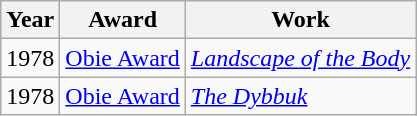<table class="wikitable">
<tr>
<th>Year</th>
<th>Award</th>
<th>Work</th>
</tr>
<tr>
<td>1978</td>
<td><a href='#'>Obie Award</a></td>
<td><em><a href='#'>Landscape of the Body</a></em></td>
</tr>
<tr>
<td>1978</td>
<td><a href='#'>Obie Award</a></td>
<td><em><a href='#'>The Dybbuk</a></em></td>
</tr>
</table>
